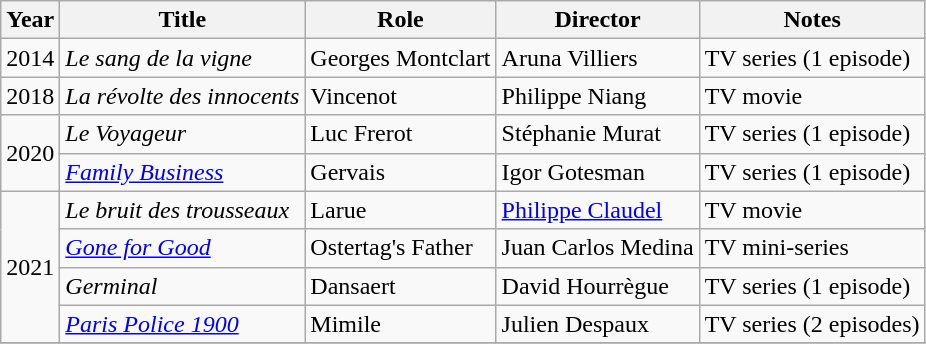<table class="wikitable">
<tr>
<th>Year</th>
<th>Title</th>
<th>Role</th>
<th>Director</th>
<th>Notes</th>
</tr>
<tr>
<td>2014</td>
<td><em>Le sang de la vigne</em></td>
<td>Georges Montclart</td>
<td>Aruna Villiers</td>
<td>TV series (1 episode)</td>
</tr>
<tr>
<td>2018</td>
<td><em>La révolte des innocents</em></td>
<td>Vincenot</td>
<td>Philippe Niang</td>
<td>TV movie</td>
</tr>
<tr>
<td rowspan=2>2020</td>
<td><em>Le Voyageur</em></td>
<td>Luc Frerot</td>
<td>Stéphanie Murat</td>
<td>TV series (1 episode)</td>
</tr>
<tr>
<td><em><a href='#'>Family Business</a></em></td>
<td>Gervais</td>
<td>Igor Gotesman</td>
<td>TV series (1 episode)</td>
</tr>
<tr>
<td rowspan=4>2021</td>
<td><em>Le bruit des trousseaux</em></td>
<td>Larue</td>
<td><a href='#'>Philippe Claudel</a></td>
<td>TV movie</td>
</tr>
<tr>
<td><em><a href='#'>Gone for Good</a></em></td>
<td>Ostertag's Father</td>
<td>Juan Carlos Medina</td>
<td>TV mini-series</td>
</tr>
<tr>
<td><em>Germinal</em></td>
<td>Dansaert</td>
<td>David Hourrègue</td>
<td>TV series (1 episode)</td>
</tr>
<tr>
<td><em><a href='#'>Paris Police 1900</a></em></td>
<td>Mimile</td>
<td>Julien Despaux</td>
<td>TV series (2 episodes)</td>
</tr>
<tr>
</tr>
</table>
